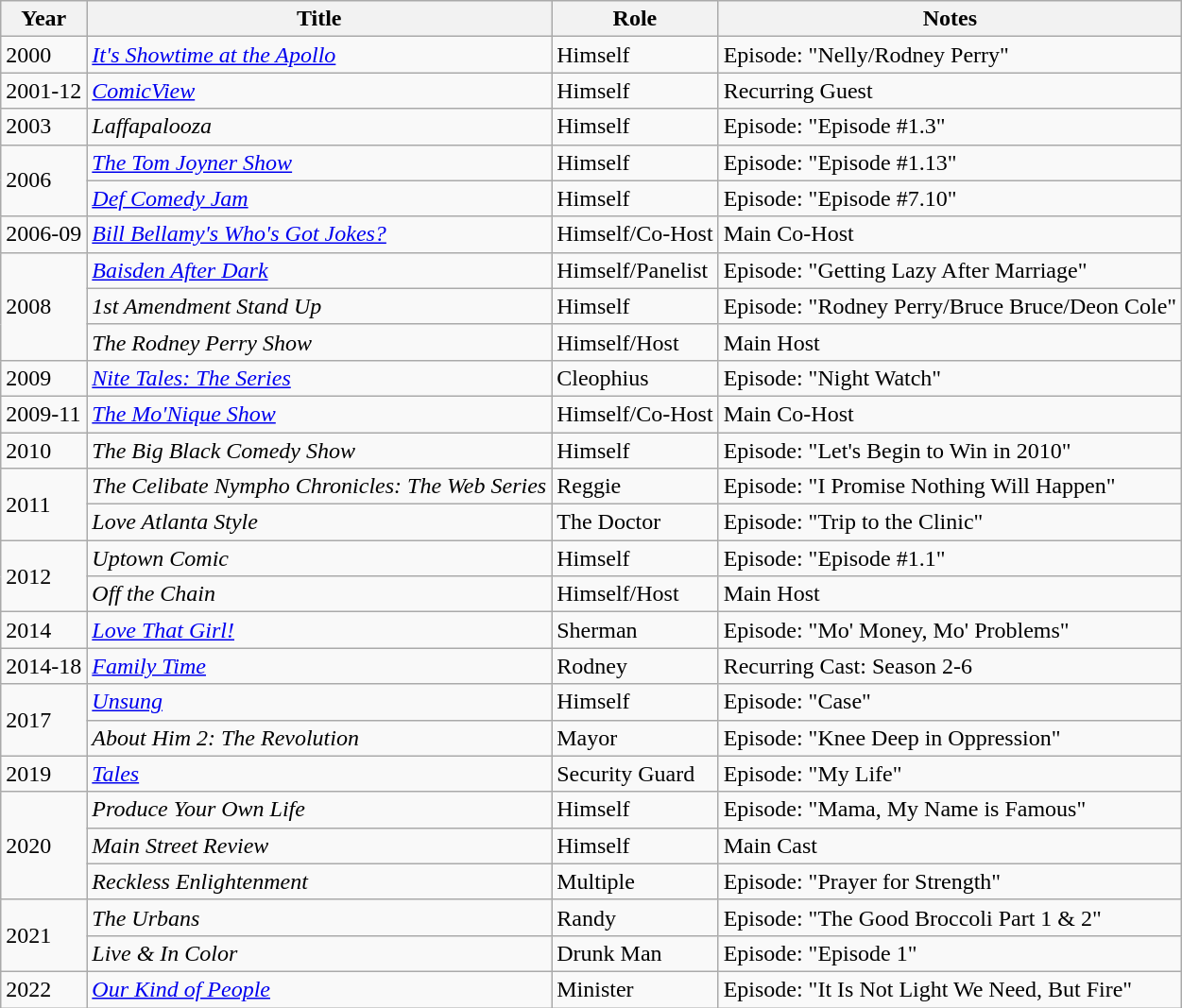<table class="wikitable plainrowheaders sortable" style="margin-right: 0;">
<tr>
<th>Year</th>
<th>Title</th>
<th>Role</th>
<th>Notes</th>
</tr>
<tr>
<td>2000</td>
<td><em><a href='#'>It's Showtime at the Apollo</a></em></td>
<td>Himself</td>
<td>Episode: "Nelly/Rodney Perry"</td>
</tr>
<tr>
<td>2001-12</td>
<td><em><a href='#'>ComicView</a></em></td>
<td>Himself</td>
<td>Recurring Guest</td>
</tr>
<tr>
<td>2003</td>
<td><em>Laffapalooza</em></td>
<td>Himself</td>
<td>Episode: "Episode #1.3"</td>
</tr>
<tr>
<td rowspan="2">2006</td>
<td><em><a href='#'>The Tom Joyner Show</a></em></td>
<td>Himself</td>
<td>Episode: "Episode #1.13"</td>
</tr>
<tr>
<td><em><a href='#'>Def Comedy Jam</a></em></td>
<td>Himself</td>
<td>Episode: "Episode #7.10"</td>
</tr>
<tr>
<td>2006-09</td>
<td><em><a href='#'>Bill Bellamy's Who's Got Jokes?</a></em></td>
<td>Himself/Co-Host</td>
<td>Main Co-Host</td>
</tr>
<tr>
<td rowspan="3">2008</td>
<td><em><a href='#'>Baisden After Dark</a></em></td>
<td>Himself/Panelist</td>
<td>Episode: "Getting Lazy After Marriage"</td>
</tr>
<tr>
<td><em>1st Amendment Stand Up</em></td>
<td>Himself</td>
<td>Episode: "Rodney Perry/Bruce Bruce/Deon Cole"</td>
</tr>
<tr>
<td><em>The Rodney Perry Show</em></td>
<td>Himself/Host</td>
<td>Main Host</td>
</tr>
<tr>
<td>2009</td>
<td><em><a href='#'>Nite Tales: The Series</a></em></td>
<td>Cleophius</td>
<td>Episode: "Night Watch"</td>
</tr>
<tr>
<td>2009-11</td>
<td><em><a href='#'>The Mo'Nique Show</a></em></td>
<td>Himself/Co-Host</td>
<td>Main Co-Host</td>
</tr>
<tr>
<td>2010</td>
<td><em>The Big Black Comedy Show</em></td>
<td>Himself</td>
<td>Episode: "Let's Begin to Win in 2010"</td>
</tr>
<tr>
<td rowspan="2">2011</td>
<td><em>The Celibate Nympho Chronicles: The Web Series</em></td>
<td>Reggie</td>
<td>Episode: "I Promise Nothing Will Happen"</td>
</tr>
<tr>
<td><em>Love Atlanta Style</em></td>
<td>The Doctor</td>
<td>Episode: "Trip to the Clinic"</td>
</tr>
<tr>
<td rowspan="2">2012</td>
<td><em>Uptown Comic</em></td>
<td>Himself</td>
<td>Episode: "Episode #1.1"</td>
</tr>
<tr>
<td><em>Off the Chain</em></td>
<td>Himself/Host</td>
<td>Main Host</td>
</tr>
<tr>
<td>2014</td>
<td><em><a href='#'>Love That Girl!</a></em></td>
<td>Sherman</td>
<td>Episode: "Mo' Money, Mo' Problems"</td>
</tr>
<tr>
<td>2014-18</td>
<td><em><a href='#'>Family Time</a></em></td>
<td>Rodney</td>
<td>Recurring Cast: Season 2-6</td>
</tr>
<tr>
<td rowspan="2">2017</td>
<td><em><a href='#'>Unsung</a></em></td>
<td>Himself</td>
<td>Episode: "Case"</td>
</tr>
<tr>
<td><em>About Him 2: The Revolution</em></td>
<td>Mayor</td>
<td>Episode: "Knee Deep in Oppression"</td>
</tr>
<tr>
<td>2019</td>
<td><em><a href='#'>Tales</a></em></td>
<td>Security Guard</td>
<td>Episode: "My Life"</td>
</tr>
<tr>
<td rowspan="3">2020</td>
<td><em>Produce Your Own Life</em></td>
<td>Himself</td>
<td>Episode: "Mama, My Name is Famous"</td>
</tr>
<tr>
<td><em>Main Street Review</em></td>
<td>Himself</td>
<td>Main Cast</td>
</tr>
<tr>
<td><em>Reckless Enlightenment</em></td>
<td>Multiple</td>
<td>Episode: "Prayer for Strength"</td>
</tr>
<tr>
<td rowspan="2">2021</td>
<td><em>The Urbans</em></td>
<td>Randy</td>
<td>Episode: "The Good Broccoli Part 1 & 2"</td>
</tr>
<tr>
<td><em>Live & In Color</em></td>
<td>Drunk Man</td>
<td>Episode: "Episode 1"</td>
</tr>
<tr>
<td>2022</td>
<td><em><a href='#'>Our Kind of People</a></em></td>
<td>Minister</td>
<td>Episode: "It Is Not Light We Need, But Fire"</td>
</tr>
</table>
